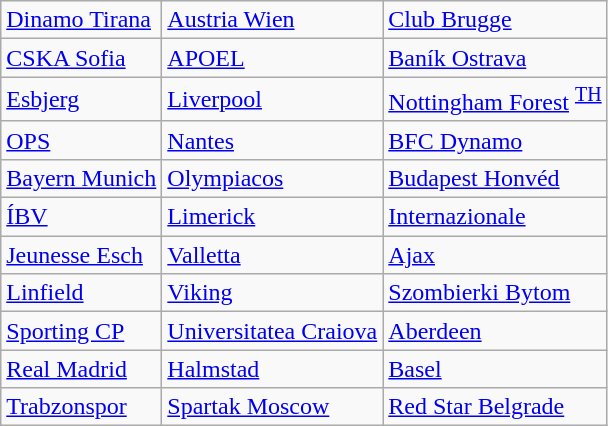<table class="wikitable">
<tr>
<td> <a href='#'>Dinamo Tirana</a> </td>
<td> <a href='#'>Austria Wien</a> </td>
<td> <a href='#'>Club Brugge</a> </td>
</tr>
<tr>
<td> <a href='#'>CSKA Sofia</a> </td>
<td> <a href='#'>APOEL</a> </td>
<td> <a href='#'>Baník Ostrava</a> </td>
</tr>
<tr>
<td> <a href='#'>Esbjerg</a> </td>
<td> <a href='#'>Liverpool</a> </td>
<td> <a href='#'>Nottingham Forest</a> <sup><a href='#'>TH</a></sup></td>
</tr>
<tr>
<td> <a href='#'>OPS</a> </td>
<td> <a href='#'>Nantes</a> </td>
<td> <a href='#'>BFC Dynamo</a> </td>
</tr>
<tr>
<td> <a href='#'>Bayern Munich</a> </td>
<td> <a href='#'>Olympiacos</a> </td>
<td> <a href='#'>Budapest Honvéd</a> </td>
</tr>
<tr>
<td> <a href='#'>ÍBV</a> </td>
<td> <a href='#'>Limerick</a> </td>
<td> <a href='#'>Internazionale</a> </td>
</tr>
<tr>
<td> <a href='#'>Jeunesse Esch</a> </td>
<td> <a href='#'>Valletta</a> </td>
<td> <a href='#'>Ajax</a> </td>
</tr>
<tr>
<td> <a href='#'>Linfield</a> </td>
<td> <a href='#'>Viking</a> </td>
<td> <a href='#'>Szombierki Bytom</a> </td>
</tr>
<tr>
<td> <a href='#'>Sporting CP</a> </td>
<td> <a href='#'>Universitatea Craiova</a> </td>
<td> <a href='#'>Aberdeen</a> </td>
</tr>
<tr>
<td> <a href='#'>Real Madrid</a> </td>
<td> <a href='#'>Halmstad</a> </td>
<td> <a href='#'>Basel</a> </td>
</tr>
<tr>
<td> <a href='#'>Trabzonspor</a> </td>
<td> <a href='#'>Spartak Moscow</a> </td>
<td> <a href='#'>Red Star Belgrade</a> </td>
</tr>
</table>
